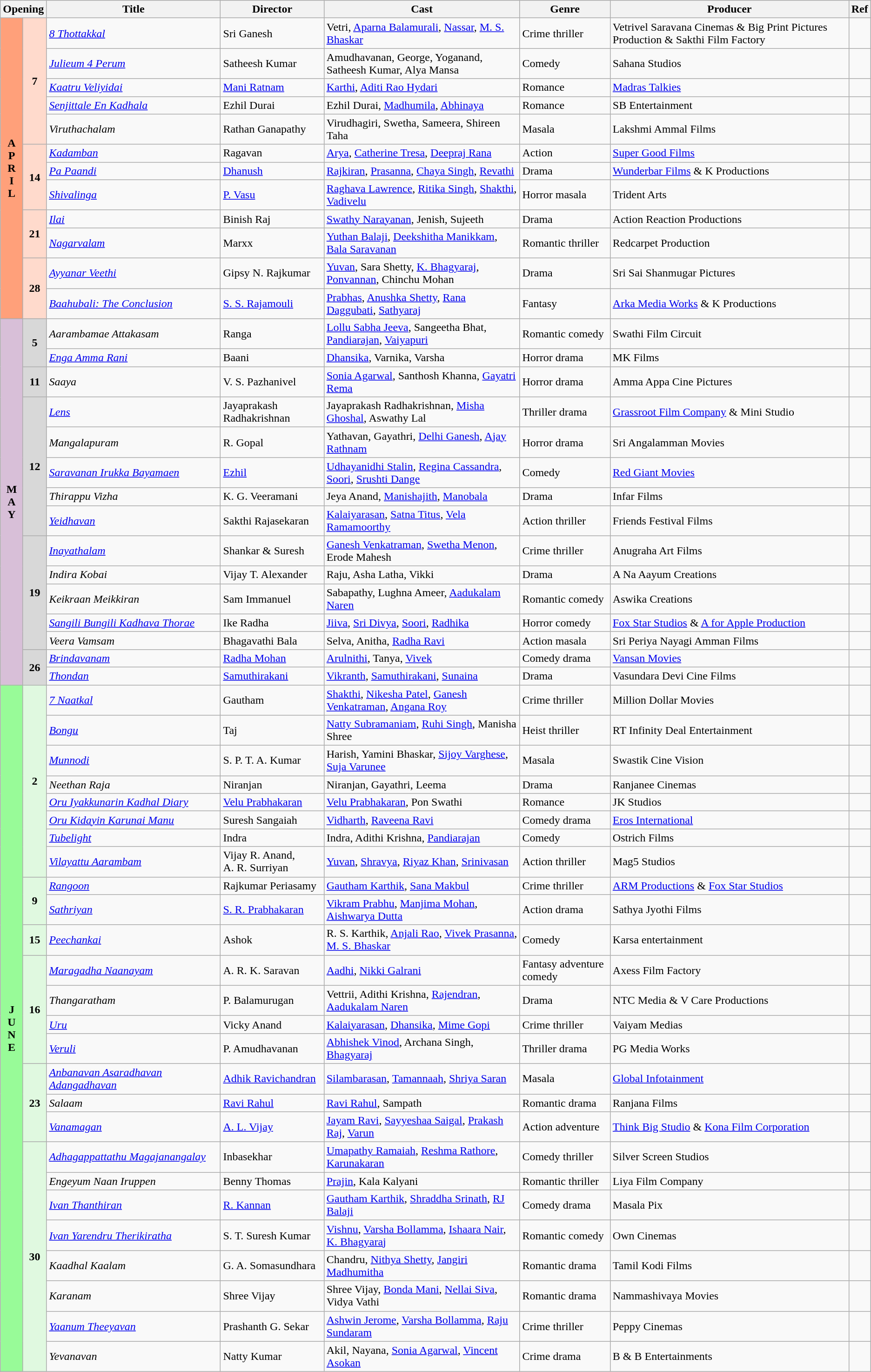<table class="wikitable sortable" id="wikitable-20170601">
<tr>
<th colspan="2" class=unsortable>Opening</th>
<th style="width:20%;">Title</th>
<th>Director</th>
<th>Cast</th>
<th>Genre</th>
<th>Producer</th>
<th class=unsortable>Ref</th>
</tr>
<tr April !>
<th rowspan="12" style="text-align:center; background:#ffa07a; textcolor:#000;">A<br>P<br>R<br>I<br>L</th>
<td rowspan="5" style="text-align:center; background:#ffdacc;"><strong>7</strong></td>
<td><em><a href='#'>8 Thottakkal</a></em></td>
<td>Sri Ganesh</td>
<td>Vetri, <a href='#'>Aparna Balamurali</a>, <a href='#'>Nassar</a>, <a href='#'>M. S. Bhaskar</a></td>
<td>Crime thriller</td>
<td>Vetrivel Saravana Cinemas & Big Print Pictures Production & Sakthi Film Factory</td>
<td></td>
</tr>
<tr>
<td><em><a href='#'>Julieum 4 Perum</a></em></td>
<td>Satheesh Kumar</td>
<td>Amudhavanan, George, Yoganand, Satheesh Kumar, Alya Mansa</td>
<td>Comedy</td>
<td>Sahana Studios</td>
<td></td>
</tr>
<tr>
<td><em><a href='#'>Kaatru Veliyidai</a></em></td>
<td><a href='#'>Mani Ratnam</a></td>
<td><a href='#'>Karthi</a>, <a href='#'>Aditi Rao Hydari</a></td>
<td>Romance</td>
<td><a href='#'>Madras Talkies</a></td>
<td></td>
</tr>
<tr>
<td><em><a href='#'>Senjittale En Kadhala</a></em></td>
<td>Ezhil Durai</td>
<td>Ezhil Durai, <a href='#'>Madhumila</a>, <a href='#'>Abhinaya</a></td>
<td>Romance</td>
<td>SB Entertainment</td>
<td></td>
</tr>
<tr>
<td><em>Viruthachalam</em></td>
<td>Rathan Ganapathy</td>
<td>Virudhagiri, Swetha, Sameera, Shireen Taha</td>
<td>Masala</td>
<td>Lakshmi Ammal Films</td>
<td></td>
</tr>
<tr>
<td rowspan="3" style="text-align:center; background:#ffdacc;"><strong>14</strong></td>
<td><em><a href='#'>Kadamban</a></em></td>
<td>Ragavan</td>
<td><a href='#'>Arya</a>, <a href='#'>Catherine Tresa</a>, <a href='#'>Deepraj Rana</a></td>
<td>Action</td>
<td><a href='#'>Super Good Films</a></td>
<td></td>
</tr>
<tr>
<td><em><a href='#'>Pa Paandi</a></em></td>
<td><a href='#'>Dhanush</a></td>
<td><a href='#'>Rajkiran</a>, <a href='#'>Prasanna</a>, <a href='#'>Chaya Singh</a>, <a href='#'>Revathi</a></td>
<td>Drama</td>
<td><a href='#'>Wunderbar Films</a> & K Productions</td>
<td></td>
</tr>
<tr>
<td><em><a href='#'>Shivalinga</a></em></td>
<td><a href='#'>P. Vasu</a></td>
<td><a href='#'>Raghava Lawrence</a>, <a href='#'>Ritika Singh</a>, <a href='#'>Shakthi</a>, <a href='#'>Vadivelu</a></td>
<td>Horror masala</td>
<td>Trident Arts</td>
<td></td>
</tr>
<tr>
<td rowspan="2" style="text-align:center; background:#ffdacc;"><strong>21</strong></td>
<td><em><a href='#'>Ilai</a></em></td>
<td>Binish Raj</td>
<td><a href='#'>Swathy Narayanan</a>, Jenish, Sujeeth</td>
<td>Drama</td>
<td>Action Reaction Productions</td>
<td></td>
</tr>
<tr>
<td><em><a href='#'>Nagarvalam</a></em></td>
<td>Marxx</td>
<td><a href='#'>Yuthan Balaji</a>, <a href='#'>Deekshitha Manikkam</a>, <a href='#'>Bala Saravanan</a></td>
<td>Romantic thriller</td>
<td>Redcarpet Production</td>
<td></td>
</tr>
<tr>
<td rowspan="2" style="text-align:center; background:#ffdacc;"><strong>28</strong></td>
<td><em><a href='#'>Ayyanar Veethi</a></em></td>
<td>Gipsy N. Rajkumar</td>
<td><a href='#'>Yuvan</a>, Sara Shetty, <a href='#'>K. Bhagyaraj</a>, <a href='#'>Ponvannan</a>, Chinchu Mohan</td>
<td>Drama</td>
<td>Sri Sai Shanmugar Pictures</td>
<td></td>
</tr>
<tr>
<td><em><a href='#'>Baahubali: The Conclusion</a></em></td>
<td><a href='#'>S. S. Rajamouli</a></td>
<td><a href='#'>Prabhas</a>, <a href='#'>Anushka Shetty</a>, <a href='#'>Rana Daggubati</a>, <a href='#'>Sathyaraj</a></td>
<td>Fantasy</td>
<td><a href='#'>Arka Media Works</a> & K Productions</td>
<td></td>
</tr>
<tr May!>
<th rowspan="15" style="text-align:center; background:thistle; textcolor:#000;">M<br>A<br>Y</th>
<td rowspan="2" style="text-align:center; background:#d8d8d8;"><strong>5</strong></td>
<td><em>Aarambamae Attakasam</em></td>
<td>Ranga</td>
<td><a href='#'>Lollu Sabha Jeeva</a>, Sangeetha Bhat, <a href='#'>Pandiarajan</a>, <a href='#'>Vaiyapuri</a></td>
<td>Romantic comedy</td>
<td>Swathi Film Circuit</td>
<td></td>
</tr>
<tr>
<td><em><a href='#'>Enga Amma Rani</a></em></td>
<td>Baani</td>
<td><a href='#'>Dhansika</a>, Varnika, Varsha</td>
<td>Horror drama</td>
<td>MK Films</td>
<td></td>
</tr>
<tr>
<td style="text-align:center; background:#d8d8d8;"><strong>11</strong></td>
<td><em>Saaya</em></td>
<td>V. S. Pazhanivel</td>
<td><a href='#'>Sonia Agarwal</a>, Santhosh Khanna, <a href='#'>Gayatri Rema</a></td>
<td>Horror drama</td>
<td>Amma Appa Cine Pictures</td>
<td></td>
</tr>
<tr>
<td rowspan="5" style="text-align:center; background:#d8d8d8;"><strong>12</strong></td>
<td><em><a href='#'>Lens</a></em></td>
<td>Jayaprakash Radhakrishnan</td>
<td>Jayaprakash Radhakrishnan, <a href='#'>Misha Ghoshal</a>, Aswathy Lal</td>
<td>Thriller drama</td>
<td><a href='#'>Grassroot Film Company</a> & Mini Studio</td>
<td></td>
</tr>
<tr>
<td><em>Mangalapuram</em></td>
<td>R. Gopal</td>
<td>Yathavan, Gayathri, <a href='#'>Delhi Ganesh</a>, <a href='#'>Ajay Rathnam</a></td>
<td>Horror drama</td>
<td>Sri Angalamman Movies</td>
<td></td>
</tr>
<tr>
<td><em><a href='#'>Saravanan Irukka Bayamaen</a></em></td>
<td><a href='#'>Ezhil</a></td>
<td><a href='#'>Udhayanidhi Stalin</a>, <a href='#'>Regina Cassandra</a>, <a href='#'>Soori</a>, <a href='#'>Srushti Dange</a></td>
<td>Comedy</td>
<td><a href='#'>Red Giant Movies</a></td>
<td></td>
</tr>
<tr>
<td><em>Thirappu Vizha</em></td>
<td>K. G. Veeramani</td>
<td>Jeya Anand, <a href='#'>Manishajith</a>, <a href='#'>Manobala</a></td>
<td>Drama</td>
<td>Infar Films</td>
<td></td>
</tr>
<tr>
<td><em><a href='#'>Yeidhavan</a></em></td>
<td>Sakthi Rajasekaran</td>
<td><a href='#'>Kalaiyarasan</a>, <a href='#'>Satna Titus</a>, <a href='#'>Vela Ramamoorthy</a></td>
<td>Action thriller</td>
<td>Friends Festival Films</td>
<td></td>
</tr>
<tr>
<td rowspan="5" style="text-align:center; background:#d8d8d8;"><strong>19</strong></td>
<td><em><a href='#'>Inayathalam</a></em></td>
<td>Shankar & Suresh</td>
<td><a href='#'>Ganesh Venkatraman</a>, <a href='#'>Swetha Menon</a>, Erode Mahesh</td>
<td>Crime thriller</td>
<td>Anugraha Art Films</td>
<td></td>
</tr>
<tr>
<td><em>Indira Kobai</em></td>
<td>Vijay T. Alexander</td>
<td>Raju, Asha Latha, Vikki</td>
<td>Drama</td>
<td>A Na Aayum Creations</td>
<td></td>
</tr>
<tr>
<td><em>Keikraan Meikkiran</em></td>
<td>Sam Immanuel</td>
<td>Sabapathy, Lughna Ameer, <a href='#'>Aadukalam Naren</a></td>
<td>Romantic comedy</td>
<td>Aswika Creations</td>
<td></td>
</tr>
<tr>
<td><em><a href='#'>Sangili Bungili Kadhava Thorae</a></em></td>
<td>Ike Radha</td>
<td><a href='#'>Jiiva</a>, <a href='#'>Sri Divya</a>, <a href='#'>Soori</a>, <a href='#'>Radhika</a></td>
<td>Horror comedy</td>
<td><a href='#'>Fox Star Studios</a> & <a href='#'>A for Apple Production</a></td>
<td></td>
</tr>
<tr>
<td><em>Veera Vamsam</em></td>
<td>Bhagavathi Bala</td>
<td>Selva, Anitha, <a href='#'>Radha Ravi</a></td>
<td>Action masala</td>
<td>Sri Periya Nayagi Amman Films</td>
<td></td>
</tr>
<tr>
<td rowspan="2" style="text-align:center; background:#d8d8d8;"><strong>26</strong></td>
<td><em><a href='#'>Brindavanam</a></em></td>
<td><a href='#'>Radha Mohan</a></td>
<td><a href='#'>Arulnithi</a>, Tanya, <a href='#'>Vivek</a></td>
<td>Comedy drama</td>
<td><a href='#'>Vansan Movies</a></td>
<td></td>
</tr>
<tr>
<td><em><a href='#'>Thondan</a></em></td>
<td><a href='#'>Samuthirakani</a></td>
<td><a href='#'>Vikranth</a>, <a href='#'>Samuthirakani</a>, <a href='#'>Sunaina</a></td>
<td>Drama</td>
<td>Vasundara Devi Cine Films</td>
<td></td>
</tr>
<tr June!>
<th rowspan="26" style="text-align:center; background:#98fb98; textcolor:#000;">J<br>U<br>N<br>E</th>
<td rowspan="8" style="text-align:center; background:#e0f9e0;"><strong>2</strong></td>
<td><em><a href='#'>7 Naatkal</a></em></td>
<td>Gautham</td>
<td><a href='#'>Shakthi</a>, <a href='#'>Nikesha Patel</a>, <a href='#'>Ganesh Venkatraman</a>, <a href='#'>Angana Roy</a></td>
<td>Crime thriller</td>
<td>Million Dollar Movies</td>
<td></td>
</tr>
<tr>
<td><em><a href='#'>Bongu</a></em></td>
<td>Taj</td>
<td><a href='#'>Natty Subramaniam</a>, <a href='#'>Ruhi Singh</a>, Manisha Shree</td>
<td>Heist thriller</td>
<td>RT Infinity Deal Entertainment</td>
<td></td>
</tr>
<tr>
<td><em><a href='#'>Munnodi</a></em></td>
<td>S. P. T. A. Kumar</td>
<td>Harish, Yamini Bhaskar, <a href='#'>Sijoy Varghese</a>, <a href='#'>Suja Varunee</a></td>
<td>Masala</td>
<td>Swastik Cine Vision</td>
<td></td>
</tr>
<tr>
<td><em>Neethan Raja</em></td>
<td>Niranjan</td>
<td>Niranjan, Gayathri, Leema</td>
<td>Drama</td>
<td>Ranjanee Cinemas</td>
<td></td>
</tr>
<tr>
<td><em><a href='#'>Oru Iyakkunarin Kadhal Diary</a></em></td>
<td><a href='#'>Velu Prabhakaran</a></td>
<td><a href='#'>Velu Prabhakaran</a>, Pon Swathi</td>
<td>Romance</td>
<td>JK Studios</td>
<td></td>
</tr>
<tr>
<td><em><a href='#'>Oru Kidayin Karunai Manu</a></em></td>
<td>Suresh Sangaiah</td>
<td><a href='#'>Vidharth</a>, <a href='#'>Raveena Ravi</a></td>
<td>Comedy drama</td>
<td><a href='#'>Eros International</a></td>
<td></td>
</tr>
<tr>
<td><em><a href='#'>Tubelight</a></em></td>
<td>Indra</td>
<td>Indra, Adithi Krishna, <a href='#'>Pandiarajan</a></td>
<td>Comedy</td>
<td>Ostrich Films</td>
<td></td>
</tr>
<tr>
<td><em><a href='#'>Vilayattu Aarambam</a></em></td>
<td>Vijay R. Anand,<br>A. R. Surriyan</td>
<td><a href='#'>Yuvan</a>, <a href='#'>Shravya</a>, <a href='#'>Riyaz Khan</a>, <a href='#'>Srinivasan</a></td>
<td>Action thriller</td>
<td>Mag5 Studios</td>
<td></td>
</tr>
<tr>
<td rowspan="2" style="text-align:center; background:#e0f9e0;"><strong>9</strong></td>
<td><em><a href='#'>Rangoon</a></em></td>
<td>Rajkumar Periasamy</td>
<td><a href='#'>Gautham Karthik</a>, <a href='#'>Sana Makbul</a></td>
<td>Crime thriller</td>
<td><a href='#'>ARM Productions</a> & <a href='#'>Fox Star Studios</a></td>
<td></td>
</tr>
<tr>
<td><em><a href='#'>Sathriyan</a></em></td>
<td><a href='#'>S. R. Prabhakaran</a></td>
<td><a href='#'>Vikram Prabhu</a>, <a href='#'>Manjima Mohan</a>, <a href='#'>Aishwarya Dutta</a></td>
<td>Action drama</td>
<td>Sathya Jyothi Films</td>
<td></td>
</tr>
<tr>
<td style="text-align:center; background:#e0f9e0;"><strong>15</strong></td>
<td><em><a href='#'>Peechankai</a></em></td>
<td>Ashok</td>
<td>R. S. Karthik, <a href='#'>Anjali Rao</a>, <a href='#'>Vivek Prasanna</a>, <a href='#'>M. S. Bhaskar</a></td>
<td>Comedy</td>
<td>Karsa entertainment</td>
<td></td>
</tr>
<tr>
<td rowspan="4" style="text-align:center; background:#e0f9e0;"><strong>16</strong></td>
<td><em><a href='#'>Maragadha Naanayam</a></em></td>
<td>A. R. K. Saravan</td>
<td><a href='#'>Aadhi</a>, <a href='#'>Nikki Galrani</a></td>
<td>Fantasy adventure comedy</td>
<td>Axess Film Factory</td>
<td></td>
</tr>
<tr>
<td><em>Thangaratham</em></td>
<td>P. Balamurugan</td>
<td>Vettrii, Adithi Krishna, <a href='#'>Rajendran</a>, <a href='#'>Aadukalam Naren</a></td>
<td>Drama</td>
<td>NTC Media & V Care Productions</td>
<td></td>
</tr>
<tr>
<td><em><a href='#'>Uru</a></em></td>
<td>Vicky Anand</td>
<td><a href='#'>Kalaiyarasan</a>, <a href='#'>Dhansika</a>, <a href='#'>Mime Gopi</a></td>
<td>Crime thriller</td>
<td>Vaiyam Medias</td>
<td></td>
</tr>
<tr>
<td><em><a href='#'>Veruli</a></em></td>
<td>P. Amudhavanan</td>
<td><a href='#'>Abhishek Vinod</a>, Archana Singh, <a href='#'>Bhagyaraj</a></td>
<td>Thriller drama</td>
<td>PG Media Works</td>
<td></td>
</tr>
<tr>
<td rowspan="3" style="text-align:center; background:#e0f9e0;"><strong>23</strong></td>
<td><em><a href='#'>Anbanavan Asaradhavan Adangadhavan</a></em></td>
<td><a href='#'>Adhik Ravichandran</a></td>
<td><a href='#'>Silambarasan</a>, <a href='#'>Tamannaah</a>, <a href='#'>Shriya Saran</a></td>
<td>Masala</td>
<td><a href='#'>Global Infotainment</a></td>
<td></td>
</tr>
<tr>
<td><em>Salaam</em></td>
<td><a href='#'>Ravi Rahul</a></td>
<td><a href='#'>Ravi Rahul</a>, Sampath</td>
<td>Romantic drama</td>
<td>Ranjana Films</td>
<td></td>
</tr>
<tr>
<td><em><a href='#'>Vanamagan</a></em></td>
<td><a href='#'>A. L. Vijay</a></td>
<td><a href='#'>Jayam Ravi</a>, <a href='#'>Sayyeshaa Saigal</a>, <a href='#'>Prakash Raj</a>, <a href='#'>Varun</a></td>
<td>Action adventure</td>
<td><a href='#'>Think Big Studio</a> & <a href='#'>Kona Film Corporation</a></td>
<td></td>
</tr>
<tr>
<td rowspan="8" style="text-align:center; background:#e0f9e0;"><strong>30</strong></td>
<td><em><a href='#'>Adhagappattathu Magajanangalay</a></em></td>
<td>Inbasekhar</td>
<td><a href='#'>Umapathy Ramaiah</a>, <a href='#'>Reshma Rathore</a>, <a href='#'>Karunakaran</a></td>
<td>Comedy thriller</td>
<td>Silver Screen Studios</td>
<td></td>
</tr>
<tr>
<td><em>Engeyum Naan Iruppen</em></td>
<td>Benny Thomas</td>
<td><a href='#'>Prajin</a>, Kala Kalyani</td>
<td>Romantic thriller</td>
<td>Liya Film Company</td>
<td></td>
</tr>
<tr>
<td><em><a href='#'>Ivan Thanthiran</a></em></td>
<td><a href='#'>R. Kannan</a></td>
<td><a href='#'>Gautham Karthik</a>, <a href='#'>Shraddha Srinath</a>, <a href='#'>RJ Balaji</a></td>
<td>Comedy drama</td>
<td>Masala Pix</td>
<td></td>
</tr>
<tr>
<td><em><a href='#'>Ivan Yarendru Therikiratha</a></em></td>
<td>S. T. Suresh Kumar</td>
<td><a href='#'>Vishnu</a>, <a href='#'>Varsha Bollamma</a>, <a href='#'>Ishaara Nair</a>, <a href='#'>K. Bhagyaraj</a></td>
<td>Romantic comedy</td>
<td>Own Cinemas</td>
<td></td>
</tr>
<tr>
<td><em>Kaadhal Kaalam</em></td>
<td>G. A. Somasundhara</td>
<td>Chandru, <a href='#'>Nithya Shetty</a>, <a href='#'>Jangiri Madhumitha</a></td>
<td>Romantic drama</td>
<td>Tamil Kodi Films</td>
<td></td>
</tr>
<tr>
<td><em>Karanam</em></td>
<td>Shree Vijay</td>
<td>Shree Vijay, <a href='#'>Bonda Mani</a>, <a href='#'>Nellai Siva</a>, Vidya Vathi</td>
<td>Romantic drama</td>
<td>Nammashivaya Movies</td>
<td></td>
</tr>
<tr>
<td><em><a href='#'>Yaanum Theeyavan</a></em></td>
<td>Prashanth G. Sekar</td>
<td><a href='#'>Ashwin Jerome</a>, <a href='#'>Varsha Bollamma</a>, <a href='#'>Raju Sundaram</a></td>
<td>Crime thriller</td>
<td>Peppy Cinemas</td>
<td></td>
</tr>
<tr>
<td><em>Yevanavan</em></td>
<td>Natty Kumar</td>
<td>Akil, Nayana, <a href='#'>Sonia Agarwal</a>, <a href='#'>Vincent Asokan</a></td>
<td>Crime drama</td>
<td>B & B Entertainments</td>
<td></td>
</tr>
</table>
